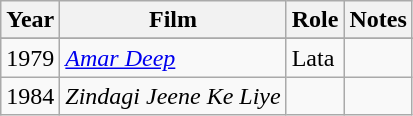<table class="wikitable sortable">
<tr>
<th>Year</th>
<th>Film</th>
<th>Role</th>
<th class="unsortable">Notes</th>
</tr>
<tr>
</tr>
<tr>
<td>1979</td>
<td><em><a href='#'>Amar Deep</a></em></td>
<td>Lata</td>
<td></td>
</tr>
<tr>
<td>1984</td>
<td><em>Zindagi Jeene Ke Liye</em></td>
<td></td>
<td></td>
</tr>
</table>
